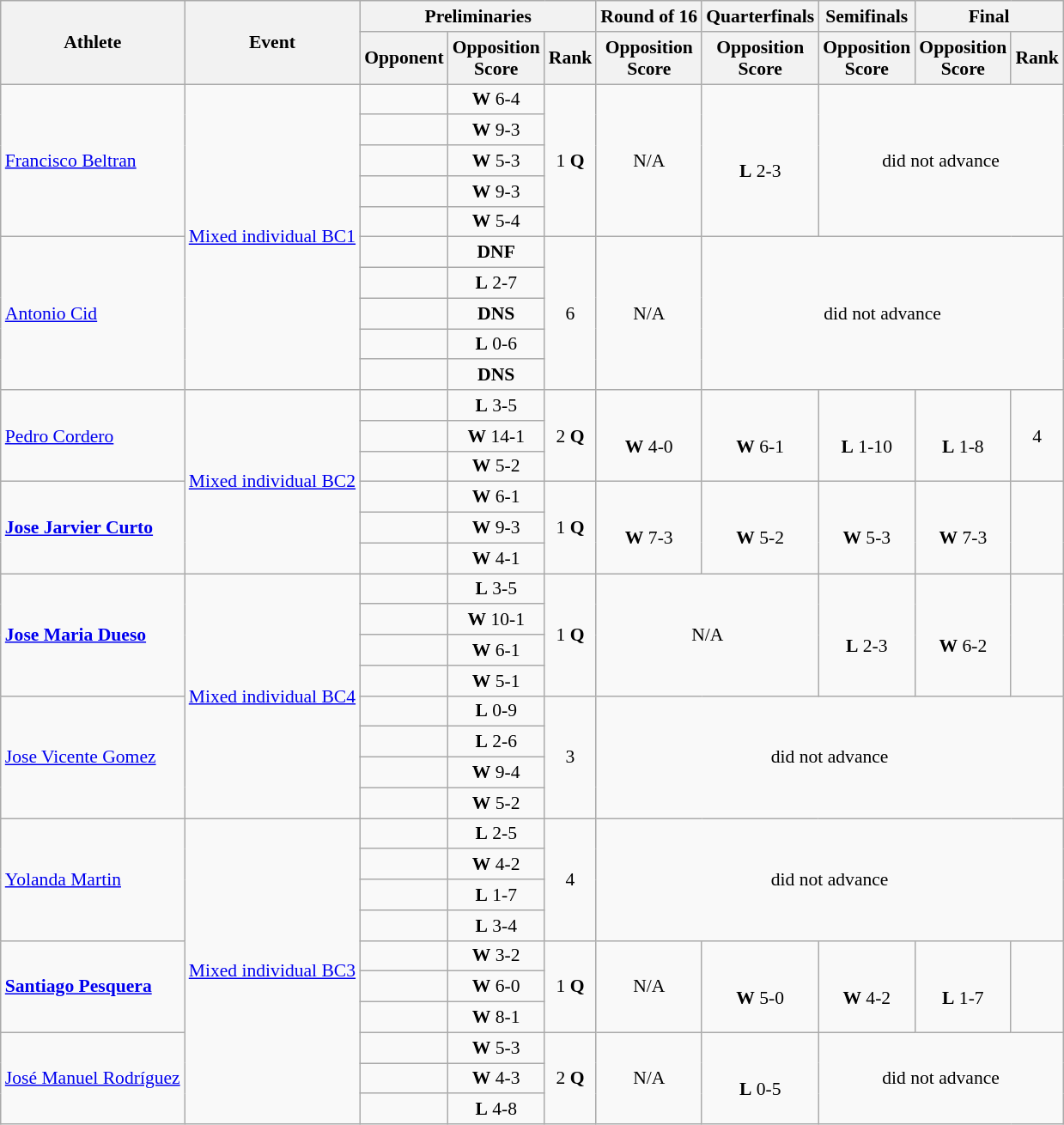<table class=wikitable style="font-size:90%">
<tr>
<th rowspan="2">Athlete</th>
<th rowspan="2">Event</th>
<th colspan="3">Preliminaries</th>
<th>Round of 16</th>
<th>Quarterfinals</th>
<th>Semifinals</th>
<th colspan="2">Final</th>
</tr>
<tr>
<th>Opponent</th>
<th>Opposition<br>Score</th>
<th>Rank</th>
<th>Opposition<br>Score</th>
<th>Opposition<br>Score</th>
<th>Opposition<br>Score</th>
<th>Opposition<br>Score</th>
<th>Rank</th>
</tr>
<tr>
<td rowspan="5"><a href='#'>Francisco Beltran</a></td>
<td rowspan="10"><a href='#'>Mixed individual BC1</a></td>
<td align="left"></td>
<td align="center"><strong>W</strong> 6-4</td>
<td align="center" rowspan="5">1 <strong>Q</strong></td>
<td align="center" rowspan="5">N/A</td>
<td align="center" rowspan="5"><br> <strong>L</strong> 2-3</td>
<td align="center" rowspan="5" colspan="6">did not advance</td>
</tr>
<tr>
<td align="left"></td>
<td align="center"><strong>W</strong> 9-3</td>
</tr>
<tr>
<td align="left"></td>
<td align="center"><strong>W</strong> 5-3</td>
</tr>
<tr>
<td align="left"></td>
<td align="center"><strong>W</strong> 9-3</td>
</tr>
<tr>
<td align="left"></td>
<td align="center"><strong>W</strong> 5-4</td>
</tr>
<tr>
<td rowspan="5"><a href='#'>Antonio Cid</a></td>
<td align="left"></td>
<td align="center"><strong>DNF</strong></td>
<td align="center" rowspan="5">6</td>
<td align="center" rowspan="5">N/A</td>
<td align="center" rowspan="5" colspan="6">did not advance</td>
</tr>
<tr>
<td align="left"></td>
<td align="center"><strong>L</strong> 2-7</td>
</tr>
<tr>
<td align="left"></td>
<td align="center"><strong>DNS</strong></td>
</tr>
<tr>
<td align="left"></td>
<td align="center"><strong>L</strong> 0-6</td>
</tr>
<tr>
<td align="left"></td>
<td align="center"><strong>DNS</strong></td>
</tr>
<tr>
<td rowspan="3"><a href='#'>Pedro Cordero</a></td>
<td rowspan="6"><a href='#'>Mixed individual BC2</a></td>
<td align="left"></td>
<td align="center"><strong>L</strong> 3-5</td>
<td align="center" rowspan="3">2 <strong>Q</strong></td>
<td align="center" rowspan="3"><br> <strong>W</strong> 4-0</td>
<td align="center" rowspan="3"><br> <strong>W</strong> 6-1</td>
<td align="center" rowspan="3"><br> <strong>L</strong> 1-10</td>
<td align="center" rowspan="3"><br> <strong>L</strong> 1-8</td>
<td align="center" rowspan="3">4</td>
</tr>
<tr>
<td align="left"></td>
<td align="center"><strong>W</strong> 14-1</td>
</tr>
<tr>
<td align="left"></td>
<td align="center"><strong>W</strong> 5-2</td>
</tr>
<tr>
<td rowspan="3"><strong><a href='#'>Jose Jarvier Curto</a></strong></td>
<td align="left"></td>
<td align="center"><strong>W</strong> 6-1</td>
<td align="center" rowspan="3">1 <strong>Q</strong></td>
<td align="center" rowspan="3"><br> <strong>W</strong> 7-3</td>
<td align="center" rowspan="3"><br> <strong>W</strong> 5-2</td>
<td align="center" rowspan="3"><br> <strong>W</strong> 5-3</td>
<td align="center" rowspan="3"><br> <strong>W</strong> 7-3</td>
<td align="center" rowspan="3"></td>
</tr>
<tr>
<td align="left"></td>
<td align="center"><strong>W</strong> 9-3</td>
</tr>
<tr>
<td align="left"></td>
<td align="center"><strong>W</strong> 4-1</td>
</tr>
<tr>
<td rowspan="4"><strong><a href='#'>Jose Maria Dueso</a></strong></td>
<td rowspan="8"><a href='#'>Mixed individual BC4</a></td>
<td align="left"></td>
<td align="center"><strong>L</strong> 3-5</td>
<td align="center" rowspan="4">1 <strong>Q</strong></td>
<td align="center" rowspan="4" colspan="2">N/A</td>
<td align="center" rowspan="4"><br> <strong>L</strong> 2-3</td>
<td align="center" rowspan="4"><br> <strong>W</strong> 6-2</td>
<td align="center" rowspan="4"></td>
</tr>
<tr>
<td align="left"></td>
<td align="center"><strong>W</strong> 10-1</td>
</tr>
<tr>
<td align="left"></td>
<td align="center"><strong>W</strong> 6-1</td>
</tr>
<tr>
<td align="left"></td>
<td align="center"><strong>W</strong> 5-1</td>
</tr>
<tr>
<td rowspan="4"><a href='#'>Jose Vicente Gomez</a></td>
<td align="left"></td>
<td align="center"><strong>L</strong> 0-9</td>
<td align="center" rowspan="4">3</td>
<td align="center" rowspan="4" colspan="5">did not advance</td>
</tr>
<tr>
<td align="left"></td>
<td align="center"><strong>L</strong> 2-6</td>
</tr>
<tr>
<td align="left"></td>
<td align="center"><strong>W</strong> 9-4</td>
</tr>
<tr>
<td align="left"></td>
<td align="center"><strong>W</strong> 5-2</td>
</tr>
<tr>
<td rowspan="4"><a href='#'>Yolanda Martin</a></td>
<td rowspan="10"><a href='#'>Mixed individual BC3</a></td>
<td align="left"></td>
<td align="center"><strong>L</strong> 2-5</td>
<td align="center" rowspan="4">4</td>
<td align="center" rowspan="4" colspan="6">did not advance</td>
</tr>
<tr>
<td align="left"></td>
<td align="center"><strong>W</strong> 4-2</td>
</tr>
<tr>
<td align="left"></td>
<td align="center"><strong>L</strong> 1-7</td>
</tr>
<tr>
<td align="left"></td>
<td align="center"><strong>L</strong> 3-4</td>
</tr>
<tr>
<td rowspan="3"><strong><a href='#'>Santiago Pesquera</a></strong></td>
<td align="left"></td>
<td align="center"><strong>W</strong> 3-2</td>
<td align="center" rowspan="3">1 <strong>Q</strong></td>
<td align="center" rowspan="3">N/A</td>
<td align="center" rowspan="3"><br> <strong>W</strong> 5-0</td>
<td align="center" rowspan="3"><br> <strong>W</strong> 4-2</td>
<td align="center" rowspan="3"><br> <strong>L</strong> 1-7</td>
<td align="center" rowspan="3"></td>
</tr>
<tr>
<td align="left"></td>
<td align="center"><strong>W</strong> 6-0</td>
</tr>
<tr>
<td align="left"></td>
<td align="center"><strong>W</strong> 8-1</td>
</tr>
<tr>
<td rowspan="3"><a href='#'>José Manuel Rodríguez</a></td>
<td align="left"></td>
<td align="center"><strong>W</strong> 5-3</td>
<td align="center" rowspan="3">2 <strong>Q</strong></td>
<td align="center" rowspan="3">N/A</td>
<td align="center" rowspan="3"><br> <strong>L</strong> 0-5</td>
<td align="center" rowspan="3" colspan="3">did not advance</td>
</tr>
<tr>
<td align="left"></td>
<td align="center"><strong>W</strong> 4-3</td>
</tr>
<tr>
<td align="left"></td>
<td align="center"><strong>L</strong> 4-8</td>
</tr>
</table>
